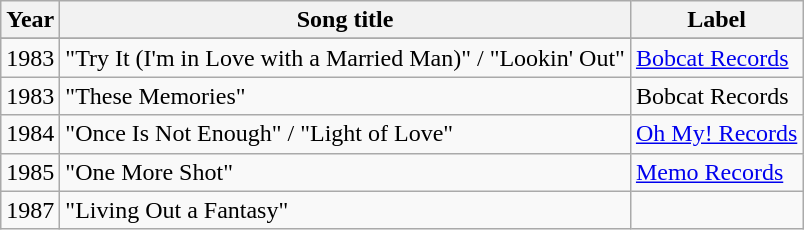<table class="wikitable">
<tr>
<th>Year</th>
<th>Song title</th>
<th>Label</th>
</tr>
<tr>
</tr>
<tr>
<td>1983</td>
<td>"Try It (I'm in Love with a Married Man)" / "Lookin' Out"</td>
<td><a href='#'>Bobcat Records</a></td>
</tr>
<tr>
<td>1983</td>
<td>"These Memories"</td>
<td>Bobcat Records</td>
</tr>
<tr>
<td>1984</td>
<td>"Once Is Not Enough" / "Light of Love"</td>
<td><a href='#'>Oh My! Records</a></td>
</tr>
<tr>
<td>1985</td>
<td>"One More Shot"</td>
<td><a href='#'>Memo Records</a></td>
</tr>
<tr>
<td>1987</td>
<td>"Living Out a Fantasy"</td>
</tr>
</table>
